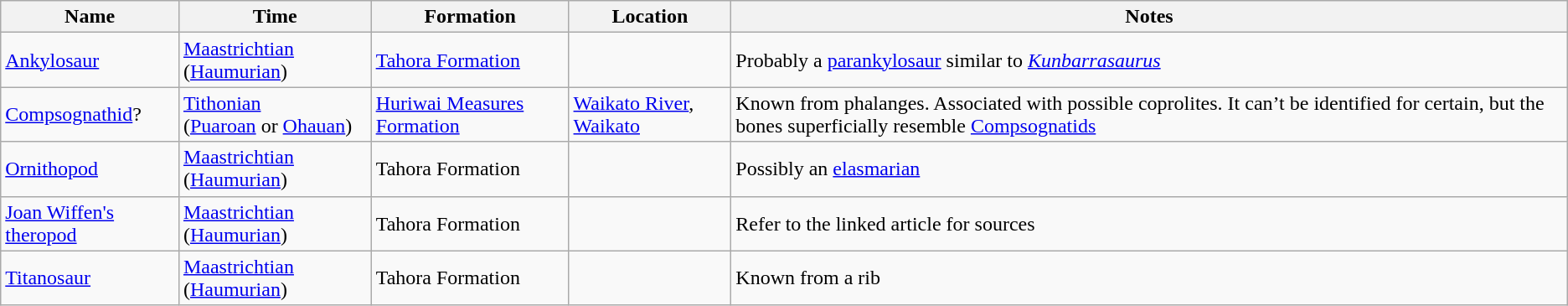<table class="sortable wikitable">
<tr>
<th>Name</th>
<th>Time</th>
<th>Formation</th>
<th>Location</th>
<th>Notes</th>
</tr>
<tr>
<td><a href='#'>Ankylosaur</a></td>
<td><a href='#'>Maastrichtian</a> (<a href='#'>Haumurian</a>)</td>
<td><a href='#'>Tahora Formation</a></td>
<td></td>
<td>Probably a <a href='#'>parankylosaur</a> similar to <em><a href='#'>Kunbarrasaurus</a></em></td>
</tr>
<tr>
<td><a href='#'>Compsognathid</a>?</td>
<td><a href='#'>Tithonian</a><br>(<a href='#'>Puaroan</a> or <a href='#'>Ohauan</a>)</td>
<td><a href='#'>Huriwai Measures Formation</a></td>
<td><a href='#'>Waikato River</a>, <a href='#'>Waikato</a></td>
<td>Known from phalanges. Associated with possible coprolites. It can’t be identified for certain, but the bones superficially resemble <a href='#'>Compsognatids</a></td>
</tr>
<tr>
<td><a href='#'>Ornithopod</a></td>
<td><a href='#'>Maastrichtian</a> (<a href='#'>Haumurian</a>)</td>
<td>Tahora Formation</td>
<td></td>
<td>Possibly an <a href='#'>elasmarian</a></td>
</tr>
<tr>
<td><a href='#'>Joan Wiffen's theropod</a></td>
<td><a href='#'>Maastrichtian</a> (<a href='#'>Haumurian</a>)</td>
<td>Tahora Formation</td>
<td></td>
<td>Refer to the linked article for sources</td>
</tr>
<tr>
<td><a href='#'>Titanosaur</a></td>
<td><a href='#'>Maastrichtian</a> (<a href='#'>Haumurian</a>)</td>
<td>Tahora Formation</td>
<td></td>
<td>Known from a rib </td>
</tr>
</table>
